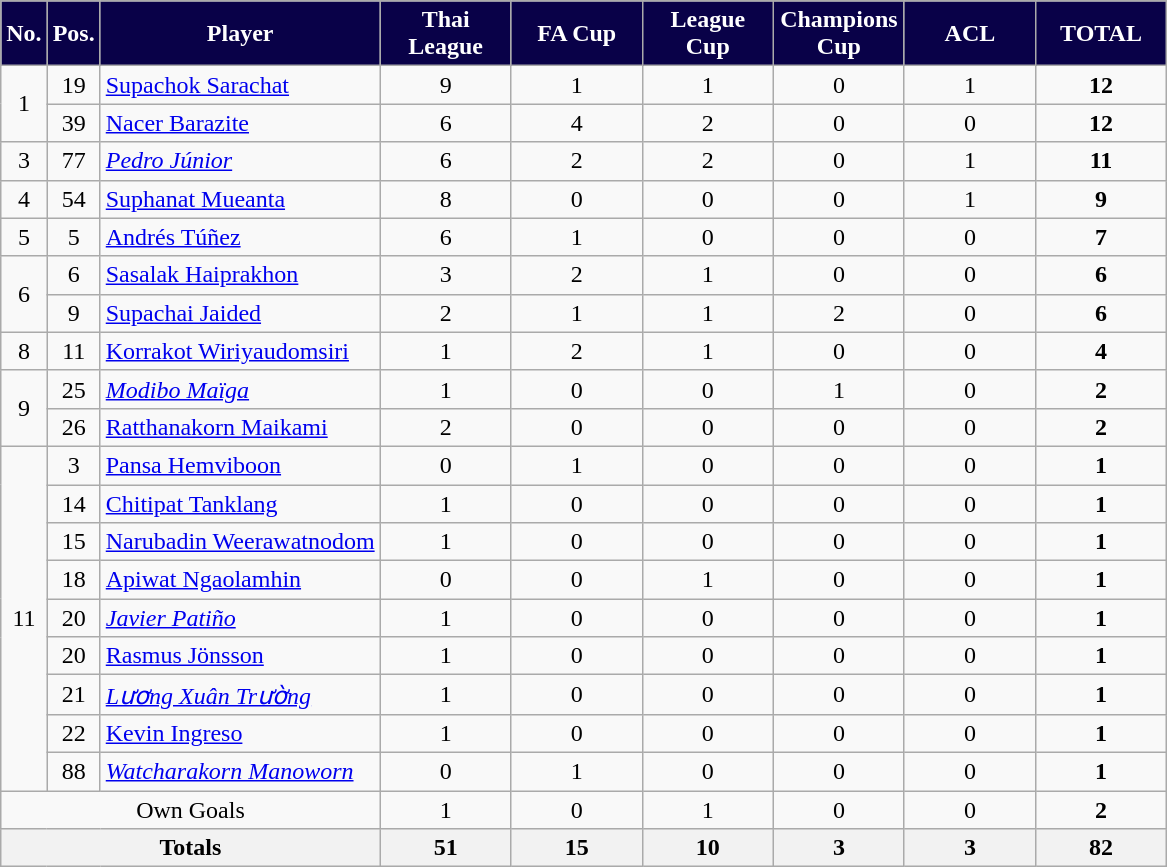<table class="wikitable sortable alternance" style="text-align: center">
<tr>
<th style="background:#090148; color:white; text-align:center;">No.</th>
<th style="background:#090148; color:white; text-align:center;">Pos.</th>
<th style="background:#090148; color:white; text-align:center;">Player</th>
<th width=80 style="background:#090148; color:white; text-align:center;">Thai League</th>
<th width=80 style="background:#090148; color:white; text-align:center;">FA Cup</th>
<th width=80 style="background:#090148; color:white; text-align:center;">League Cup</th>
<th width=80 style="background:#090148; color:white; text-align:center;">Champions Cup</th>
<th width=80 style="background:#090148; color:white; text-align:center;">ACL</th>
<th width=80 style="background:#090148; color:white; text-align:center;">TOTAL</th>
</tr>
<tr>
<td rowspan=2>1</td>
<td>19</td>
<td align="left"> <a href='#'>Supachok Sarachat</a></td>
<td>9</td>
<td>1</td>
<td>1</td>
<td>0</td>
<td>1</td>
<td><strong>12</strong></td>
</tr>
<tr>
<td>39</td>
<td align="left"> <a href='#'>Nacer Barazite</a></td>
<td>6</td>
<td>4</td>
<td>2</td>
<td>0</td>
<td>0</td>
<td><strong>12</strong></td>
</tr>
<tr>
<td>3</td>
<td>77</td>
<td align="left"> <em><a href='#'>Pedro Júnior</a></em></td>
<td>6</td>
<td>2</td>
<td>2</td>
<td>0</td>
<td>1</td>
<td><strong>11</strong></td>
</tr>
<tr>
<td>4</td>
<td>54</td>
<td align="left"> <a href='#'>Suphanat Mueanta</a></td>
<td>8</td>
<td>0</td>
<td>0</td>
<td>0</td>
<td>1</td>
<td><strong>9</strong></td>
</tr>
<tr>
<td>5</td>
<td>5</td>
<td align="left"> <a href='#'>Andrés Túñez</a></td>
<td>6</td>
<td>1</td>
<td>0</td>
<td>0</td>
<td>0</td>
<td><strong>7</strong></td>
</tr>
<tr>
<td rowspan=2>6</td>
<td>6</td>
<td align="left"> <a href='#'>Sasalak Haiprakhon</a></td>
<td>3</td>
<td>2</td>
<td>1</td>
<td>0</td>
<td>0</td>
<td><strong>6</strong></td>
</tr>
<tr>
<td>9</td>
<td align="left"> <a href='#'>Supachai Jaided</a></td>
<td>2</td>
<td>1</td>
<td>1</td>
<td>2</td>
<td>0</td>
<td><strong>6</strong></td>
</tr>
<tr>
<td>8</td>
<td>11</td>
<td align="left"> <a href='#'>Korrakot Wiriyaudomsiri</a></td>
<td>1</td>
<td>2</td>
<td>1</td>
<td>0</td>
<td>0</td>
<td><strong>4</strong></td>
</tr>
<tr>
<td rowspan=2>9</td>
<td>25</td>
<td align="left"> <em><a href='#'>Modibo Maïga</a></em></td>
<td>1</td>
<td>0</td>
<td>0</td>
<td>1</td>
<td>0</td>
<td><strong>2</strong></td>
</tr>
<tr>
<td>26</td>
<td align="left"> <a href='#'>Ratthanakorn Maikami</a></td>
<td>2</td>
<td>0</td>
<td>0</td>
<td>0</td>
<td>0</td>
<td><strong>2</strong></td>
</tr>
<tr>
<td rowspan=9>11</td>
<td>3</td>
<td align="left"> <a href='#'>Pansa Hemviboon</a></td>
<td>0</td>
<td>1</td>
<td>0</td>
<td>0</td>
<td>0</td>
<td><strong>1</strong></td>
</tr>
<tr>
<td>14</td>
<td align="left"> <a href='#'>Chitipat Tanklang</a></td>
<td>1</td>
<td>0</td>
<td>0</td>
<td>0</td>
<td>0</td>
<td><strong>1</strong></td>
</tr>
<tr>
<td>15</td>
<td align="left"> <a href='#'>Narubadin Weerawatnodom</a></td>
<td>1</td>
<td>0</td>
<td>0</td>
<td>0</td>
<td>0</td>
<td><strong>1</strong></td>
</tr>
<tr>
<td>18</td>
<td align="left"> <a href='#'>Apiwat Ngaolamhin</a></td>
<td>0</td>
<td>0</td>
<td>1</td>
<td>0</td>
<td>0</td>
<td><strong>1</strong></td>
</tr>
<tr>
<td>20</td>
<td align="left"> <em><a href='#'>Javier Patiño</a></em></td>
<td>1</td>
<td>0</td>
<td>0</td>
<td>0</td>
<td>0</td>
<td><strong>1</strong></td>
</tr>
<tr>
<td>20</td>
<td align="left"> <a href='#'>Rasmus Jönsson</a></td>
<td>1</td>
<td>0</td>
<td>0</td>
<td>0</td>
<td>0</td>
<td><strong>1</strong></td>
</tr>
<tr>
<td>21</td>
<td align="left"> <em><a href='#'>Lương Xuân Trường</a></em></td>
<td>1</td>
<td>0</td>
<td>0</td>
<td>0</td>
<td>0</td>
<td><strong>1</strong></td>
</tr>
<tr>
<td>22</td>
<td align="left"> <a href='#'>Kevin Ingreso</a></td>
<td>1</td>
<td>0</td>
<td>0</td>
<td>0</td>
<td>0</td>
<td><strong>1</strong></td>
</tr>
<tr>
<td>88</td>
<td align="left"> <em><a href='#'>Watcharakorn Manoworn</a></em></td>
<td>0</td>
<td>1</td>
<td>0</td>
<td>0</td>
<td>0</td>
<td><strong>1</strong></td>
</tr>
<tr class="sortbottom">
<td colspan="3">Own Goals</td>
<td>1</td>
<td>0</td>
<td>1</td>
<td>0</td>
<td>0</td>
<td><strong>2</strong></td>
</tr>
<tr class="sortbottom">
<th colspan="3">Totals</th>
<th>51</th>
<th>15</th>
<th>10</th>
<th>3</th>
<th>3</th>
<th>82</th>
</tr>
</table>
